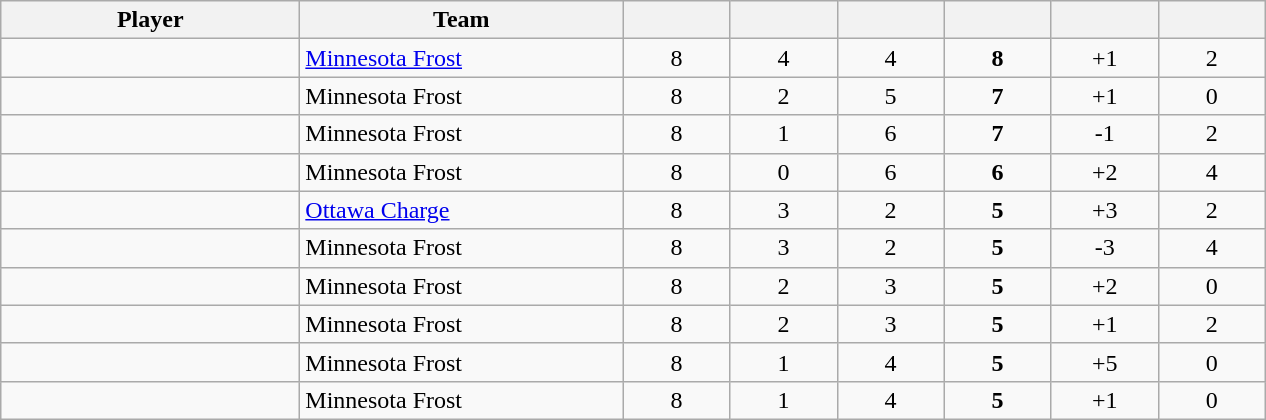<table class="wikitable sortable" style="text-align: center">
<tr>
<th style="width: 12em;">Player</th>
<th style="width: 13em;">Team</th>
<th style="width: 4em;"></th>
<th style="width: 4em;"></th>
<th style="width: 4em;"></th>
<th style="width: 4em;"></th>
<th data-sort-type="number" style="width: 4em;"></th>
<th style="width: 4em;"></th>
</tr>
<tr>
<td style="text-align:left;"></td>
<td style="text-align:left;"><a href='#'>Minnesota Frost</a></td>
<td>8</td>
<td>4</td>
<td>4</td>
<td><strong>8</strong></td>
<td>+1</td>
<td>2</td>
</tr>
<tr>
<td style="text-align:left;"></td>
<td style="text-align:left;">Minnesota Frost</td>
<td>8</td>
<td>2</td>
<td>5</td>
<td><strong>7</strong></td>
<td>+1</td>
<td>0</td>
</tr>
<tr>
<td style="text-align:left;"></td>
<td style="text-align:left;">Minnesota Frost</td>
<td>8</td>
<td>1</td>
<td>6</td>
<td><strong>7</strong></td>
<td>-1</td>
<td>2</td>
</tr>
<tr>
<td style="text-align:left;"></td>
<td style="text-align:left;">Minnesota Frost</td>
<td>8</td>
<td>0</td>
<td>6</td>
<td><strong>6</strong></td>
<td>+2</td>
<td>4</td>
</tr>
<tr>
<td style="text-align:left;"></td>
<td style="text-align:left;"><a href='#'>Ottawa Charge</a></td>
<td>8</td>
<td>3</td>
<td>2</td>
<td><strong>5</strong></td>
<td>+3</td>
<td>2</td>
</tr>
<tr>
<td style="text-align:left;"></td>
<td style="text-align:left;">Minnesota Frost</td>
<td>8</td>
<td>3</td>
<td>2</td>
<td><strong>5</strong></td>
<td>-3</td>
<td>4</td>
</tr>
<tr>
<td style="text-align:left;"></td>
<td style="text-align:left;">Minnesota Frost</td>
<td>8</td>
<td>2</td>
<td>3</td>
<td><strong>5</strong></td>
<td>+2</td>
<td>0</td>
</tr>
<tr>
<td style="text-align:left;"></td>
<td style="text-align:left;">Minnesota Frost</td>
<td>8</td>
<td>2</td>
<td>3</td>
<td><strong>5</strong></td>
<td>+1</td>
<td>2</td>
</tr>
<tr>
<td style="text-align:left;"></td>
<td style="text-align:left;">Minnesota Frost</td>
<td>8</td>
<td>1</td>
<td>4</td>
<td><strong>5</strong></td>
<td>+5</td>
<td>0</td>
</tr>
<tr>
<td style="text-align:left;"></td>
<td style="text-align:left;">Minnesota Frost</td>
<td>8</td>
<td>1</td>
<td>4</td>
<td><strong>5</strong></td>
<td>+1</td>
<td>0</td>
</tr>
</table>
